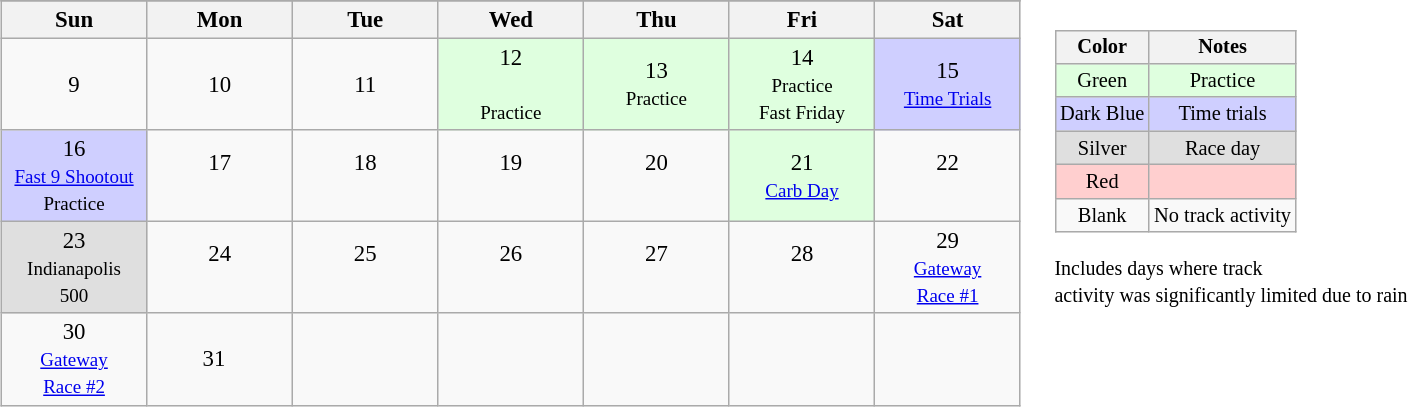<table>
<tr>
<td><br><table style="text-align:center; font-size:95%" class="wikitable">
<tr>
</tr>
<tr>
<th scope="col" width="90">Sun</th>
<th scope="col" width="90">Mon</th>
<th scope="col" width="90">Tue</th>
<th scope="col" width="90">Wed</th>
<th scope="col" width="90">Thu</th>
<th scope="col" width="90">Fri</th>
<th scope="col" width="90">Sat</th>
</tr>
<tr>
<td>9</td>
<td>10</td>
<td style=" ;">11</td>
<td style="background:#DFFFDF;">12<br><small><br>Practice</small></td>
<td style="background:#DFFFDF;">13<br><small>Practice</small><br></td>
<td style="background:#DFFFDF;">14<br><small>Practice <br>Fast Friday</small></td>
<td style="background:#CFCFFF;">15<br><small><a href='#'>Time Trials</a><br></small></td>
</tr>
<tr>
<td style="background:#CFCFFF;">16<br><small><a href='#'>Fast 9 Shootout</a><br>Practice</small></td>
<td>17<br> <br></td>
<td>18<br> <br></td>
<td>19<br> <br></td>
<td>20<br> <br></td>
<td style="background:#DFFFDF;">21<br><small><a href='#'>Carb Day</a></small><br></td>
<td>22<br> <br></td>
</tr>
<tr>
<td style="background:#DFDFDF;">23<br><small>Indianapolis<br>500</small></td>
<td>24<br> <br></td>
<td>25<br> <br></td>
<td>26<br> <br></td>
<td>27<br> <br></td>
<td>28<br> <br></td>
<td>29<br><small><a href='#'>Gateway<br> Race #1</a><br></small></td>
</tr>
<tr>
<td>30<br><small><a href='#'>Gateway<br> Race #2</a><br></small></td>
<td>31  </td>
<td> </td>
<td> </td>
<td> </td>
<td> </td>
<td> </td>
</tr>
</table>
</td>
<td valign="top"><br><table>
<tr>
<td><br><table style="margin-right:0; font-size:85%; text-align:center;" class="wikitable">
<tr>
<th>Color</th>
<th>Notes</th>
</tr>
<tr style="background:#DFFFDF;">
<td>Green</td>
<td>Practice</td>
</tr>
<tr style="background:#CFCFFF;">
<td>Dark Blue</td>
<td>Time trials</td>
</tr>
<tr style="background:#DFDFDF;">
<td>Silver</td>
<td>Race day</td>
</tr>
<tr style="background:#FFCFCF;">
<td>Red</td>
<td></td>
</tr>
<tr>
<td>Blank</td>
<td>No track activity</td>
</tr>
</table>
 <small>Includes days where track<br>activity was significantly limited due to rain</small></td>
</tr>
</table>
</td>
</tr>
</table>
